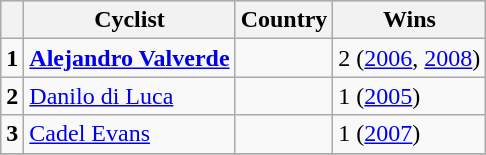<table class="wikitable">
<tr style="background:#ccccff;">
<th></th>
<th>Cyclist</th>
<th>Country</th>
<th>Wins</th>
</tr>
<tr>
<td><strong>1</strong></td>
<td><strong><a href='#'>Alejandro Valverde</a></strong></td>
<td></td>
<td>2 (<a href='#'>2006</a>, <a href='#'>2008</a>)</td>
</tr>
<tr>
<td><strong>2</strong></td>
<td><a href='#'>Danilo di Luca</a></td>
<td></td>
<td>1 (<a href='#'>2005</a>)</td>
</tr>
<tr>
<td><strong>3</strong></td>
<td><a href='#'>Cadel Evans</a></td>
<td></td>
<td>1 (<a href='#'>2007</a>)</td>
</tr>
<tr>
</tr>
</table>
